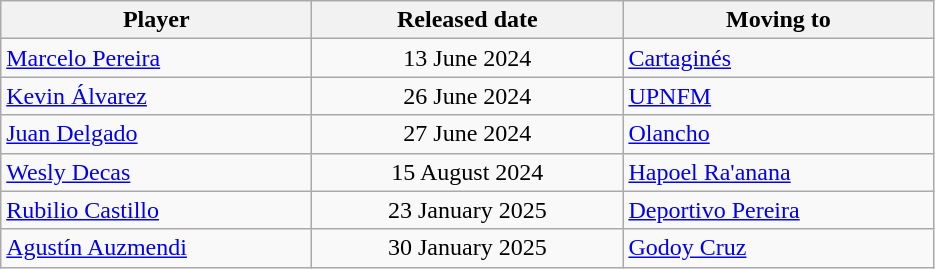<table class="wikitable">
<tr>
<th width="200">Player</th>
<th width="200">Released date</th>
<th width="200">Moving to</th>
</tr>
<tr>
<td> <a href='#'>Marcelo Pereira</a></td>
<td align="center">13 June 2024</td>
<td> <a href='#'>Cartaginés</a></td>
</tr>
<tr>
<td> <a href='#'>Kevin Álvarez</a></td>
<td align="center">26 June 2024</td>
<td> <a href='#'>UPNFM</a></td>
</tr>
<tr>
<td> <a href='#'>Juan Delgado</a></td>
<td align="center">27 June 2024</td>
<td> <a href='#'>Olancho</a></td>
</tr>
<tr>
<td> <a href='#'>Wesly Decas</a></td>
<td align="center">15 August 2024</td>
<td> <a href='#'>Hapoel Ra'anana</a></td>
</tr>
<tr>
<td> <a href='#'>Rubilio Castillo</a></td>
<td align="center">23 January 2025</td>
<td> <a href='#'>Deportivo Pereira</a></td>
</tr>
<tr>
<td> <a href='#'>Agustín Auzmendi</a></td>
<td align="center">30 January 2025</td>
<td> <a href='#'>Godoy Cruz</a></td>
</tr>
</table>
